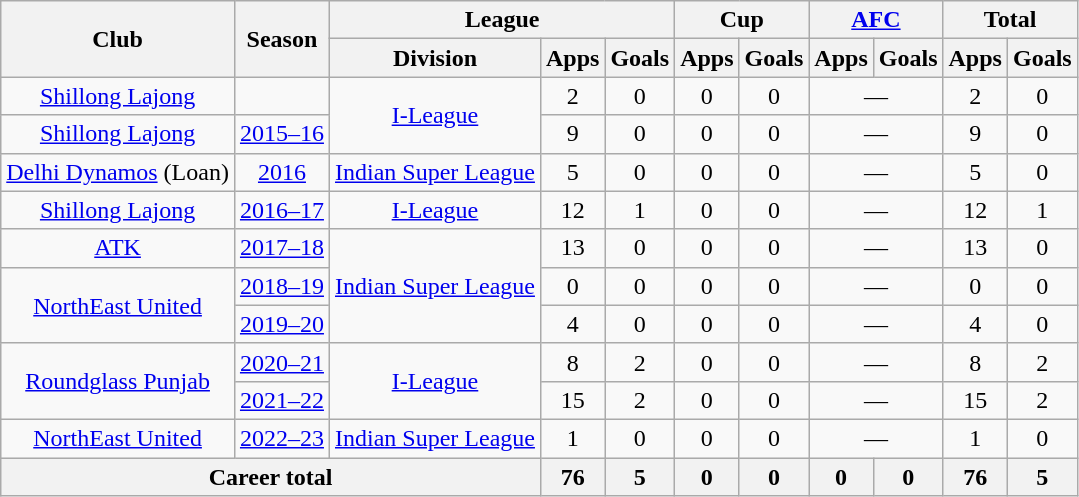<table class="wikitable" style="text-align: center;">
<tr>
<th rowspan="2">Club</th>
<th rowspan="2">Season</th>
<th colspan="3">League</th>
<th colspan="2">Cup</th>
<th colspan="2"><a href='#'>AFC</a></th>
<th colspan="2">Total</th>
</tr>
<tr>
<th>Division</th>
<th>Apps</th>
<th>Goals</th>
<th>Apps</th>
<th>Goals</th>
<th>Apps</th>
<th>Goals</th>
<th>Apps</th>
<th>Goals</th>
</tr>
<tr>
<td rowspan="1"><a href='#'>Shillong Lajong</a></td>
<td></td>
<td rowspan="2"><a href='#'>I-League</a></td>
<td>2</td>
<td>0</td>
<td>0</td>
<td>0</td>
<td colspan="2">—</td>
<td>2</td>
<td>0</td>
</tr>
<tr>
<td rowspan="1"><a href='#'>Shillong Lajong</a></td>
<td><a href='#'>2015–16</a></td>
<td>9</td>
<td>0</td>
<td>0</td>
<td>0</td>
<td colspan="2">—</td>
<td>9</td>
<td>0</td>
</tr>
<tr>
<td rowspan="1"><a href='#'>Delhi Dynamos</a> (Loan)</td>
<td><a href='#'>2016</a></td>
<td><a href='#'>Indian Super League</a></td>
<td>5</td>
<td>0</td>
<td>0</td>
<td>0</td>
<td colspan="2">—</td>
<td>5</td>
<td>0</td>
</tr>
<tr>
<td rowspan="1"><a href='#'>Shillong Lajong</a></td>
<td><a href='#'>2016–17</a></td>
<td><a href='#'>I-League</a></td>
<td>12</td>
<td>1</td>
<td>0</td>
<td>0</td>
<td colspan="2">—</td>
<td>12</td>
<td>1</td>
</tr>
<tr>
<td rowspan="1"><a href='#'>ATK</a></td>
<td><a href='#'>2017–18</a></td>
<td rowspan="3"><a href='#'>Indian Super League</a></td>
<td>13</td>
<td>0</td>
<td>0</td>
<td>0</td>
<td colspan="2">—</td>
<td>13</td>
<td>0</td>
</tr>
<tr>
<td rowspan="2"><a href='#'>NorthEast United</a></td>
<td><a href='#'>2018–19</a></td>
<td>0</td>
<td>0</td>
<td>0</td>
<td>0</td>
<td colspan="2">—</td>
<td>0</td>
<td>0</td>
</tr>
<tr>
<td><a href='#'>2019–20</a></td>
<td>4</td>
<td>0</td>
<td>0</td>
<td>0</td>
<td colspan="2">—</td>
<td>4</td>
<td>0</td>
</tr>
<tr>
<td rowspan="2"><a href='#'>Roundglass Punjab</a></td>
<td><a href='#'>2020–21</a></td>
<td rowspan="2"><a href='#'>I-League</a></td>
<td>8</td>
<td>2</td>
<td>0</td>
<td>0</td>
<td colspan="2">—</td>
<td>8</td>
<td>2</td>
</tr>
<tr>
<td><a href='#'>2021–22</a></td>
<td>15</td>
<td>2</td>
<td>0</td>
<td>0</td>
<td colspan="2">—</td>
<td>15</td>
<td>2</td>
</tr>
<tr>
<td rowspan="1"><a href='#'>NorthEast United</a></td>
<td><a href='#'>2022–23</a></td>
<td><a href='#'>Indian Super League</a></td>
<td>1</td>
<td>0</td>
<td>0</td>
<td>0</td>
<td colspan="2">—</td>
<td>1</td>
<td>0</td>
</tr>
<tr>
<th colspan="3">Career total</th>
<th>76</th>
<th>5</th>
<th>0</th>
<th>0</th>
<th>0</th>
<th>0</th>
<th>76</th>
<th>5</th>
</tr>
</table>
